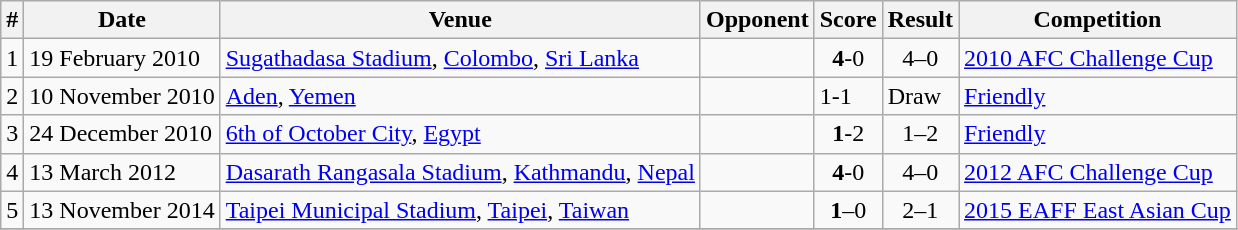<table class="wikitable">
<tr>
<th>#</th>
<th>Date</th>
<th>Venue</th>
<th>Opponent</th>
<th>Score</th>
<th>Result</th>
<th>Competition</th>
</tr>
<tr>
<td>1</td>
<td>19 February 2010</td>
<td><a href='#'>Sugathadasa Stadium</a>, <a href='#'>Colombo</a>, <a href='#'>Sri Lanka</a></td>
<td></td>
<td align=center><strong>4</strong>-0</td>
<td align=center>4–0</td>
<td><a href='#'>2010 AFC Challenge Cup</a></td>
</tr>
<tr>
<td>2</td>
<td>10 November 2010</td>
<td><a href='#'>Aden</a>, <a href='#'>Yemen</a></td>
<td></td>
<td>1-1</td>
<td>Draw</td>
<td><a href='#'>Friendly</a></td>
</tr>
<tr>
<td>3</td>
<td>24 December 2010</td>
<td><a href='#'>6th of October City</a>, <a href='#'>Egypt</a></td>
<td></td>
<td align=center><strong>1</strong>-2</td>
<td align=center>1–2</td>
<td><a href='#'>Friendly</a></td>
</tr>
<tr>
<td>4</td>
<td>13 March 2012</td>
<td><a href='#'>Dasarath Rangasala Stadium</a>, <a href='#'>Kathmandu</a>, <a href='#'>Nepal</a></td>
<td></td>
<td align=center><strong>4</strong>-0</td>
<td align=center>4–0</td>
<td><a href='#'>2012 AFC Challenge Cup</a></td>
</tr>
<tr>
<td>5</td>
<td>13 November 2014</td>
<td><a href='#'>Taipei Municipal Stadium</a>, <a href='#'>Taipei</a>, <a href='#'>Taiwan</a></td>
<td></td>
<td align=center><strong>1</strong>–0</td>
<td align=center>2–1</td>
<td><a href='#'>2015 EAFF East Asian Cup</a></td>
</tr>
<tr>
</tr>
</table>
